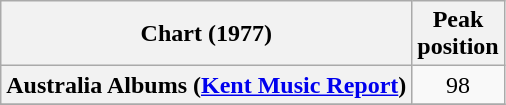<table class="wikitable sortable plainrowheaders" style="text-align:center">
<tr>
<th scope="col">Chart (1977)</th>
<th scope="col">Peak<br>position</th>
</tr>
<tr>
<th scope="row">Australia Albums (<a href='#'>Kent Music Report</a>)</th>
<td>98</td>
</tr>
<tr>
</tr>
</table>
